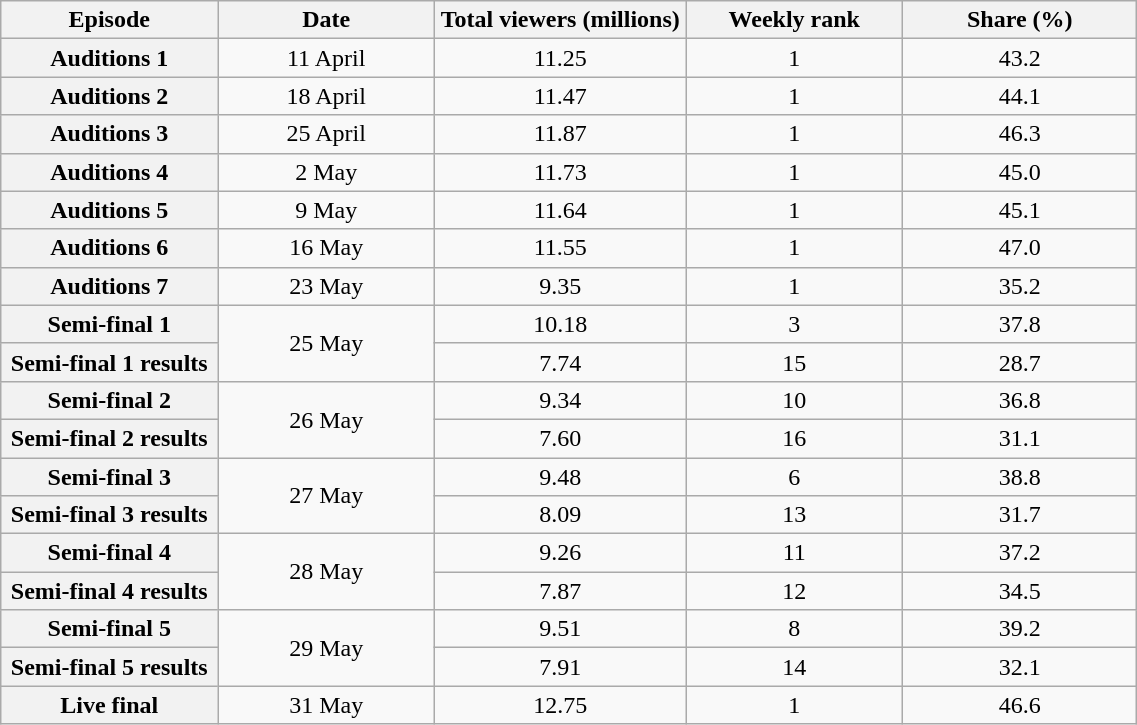<table class="wikitable sortable" style="text-align:center; width:60%;">
<tr>
<th scope="col" style="width:120px;">Episode</th>
<th scope="col" style="width:120px;">Date</th>
<th scope="col" style="width:140px;">Total viewers (millions) </th>
<th scope="col" style="width:120px;">Weekly rank </th>
<th scope="col" style="width:130px;">Share (%)</th>
</tr>
<tr>
<th scope="row">Auditions 1</th>
<td>11 April</td>
<td>11.25</td>
<td>1</td>
<td>43.2 </td>
</tr>
<tr>
<th scope="row">Auditions 2</th>
<td>18 April</td>
<td>11.47</td>
<td>1</td>
<td>44.1 </td>
</tr>
<tr>
<th scope="row">Auditions 3</th>
<td>25 April</td>
<td>11.87</td>
<td>1</td>
<td>46.3 </td>
</tr>
<tr>
<th scope="row">Auditions 4</th>
<td>2 May</td>
<td>11.73</td>
<td>1</td>
<td>45.0 </td>
</tr>
<tr>
<th scope="row">Auditions 5</th>
<td>9 May</td>
<td>11.64</td>
<td>1</td>
<td>45.1 </td>
</tr>
<tr>
<th scope="row">Auditions 6</th>
<td>16 May</td>
<td>11.55</td>
<td>1</td>
<td>47.0 </td>
</tr>
<tr>
<th scope="row">Auditions 7</th>
<td>23 May</td>
<td>9.35</td>
<td>1</td>
<td>35.2 </td>
</tr>
<tr>
<th scope="row">Semi-final 1</th>
<td rowspan="2">25 May</td>
<td>10.18</td>
<td>3</td>
<td>37.8 </td>
</tr>
<tr>
<th scope="row">Semi-final 1 results</th>
<td>7.74</td>
<td>15</td>
<td>28.7 </td>
</tr>
<tr>
<th scope="row">Semi-final 2</th>
<td rowspan="2">26 May</td>
<td>9.34</td>
<td>10</td>
<td>36.8 </td>
</tr>
<tr>
<th scope="row">Semi-final 2 results</th>
<td>7.60</td>
<td>16</td>
<td>31.1 </td>
</tr>
<tr>
<th scope="row">Semi-final 3</th>
<td rowspan="2">27 May</td>
<td>9.48</td>
<td>6</td>
<td>38.8 </td>
</tr>
<tr>
<th scope="row">Semi-final 3 results</th>
<td>8.09</td>
<td>13</td>
<td>31.7 </td>
</tr>
<tr>
<th scope="row">Semi-final 4</th>
<td rowspan="2">28 May</td>
<td>9.26</td>
<td>11</td>
<td>37.2 </td>
</tr>
<tr>
<th scope="row">Semi-final 4 results</th>
<td>7.87</td>
<td>12</td>
<td>34.5 </td>
</tr>
<tr>
<th scope="row">Semi-final 5</th>
<td rowspan="2">29 May</td>
<td>9.51</td>
<td>8</td>
<td>39.2 </td>
</tr>
<tr>
<th scope="row">Semi-final 5 results</th>
<td>7.91</td>
<td>14</td>
<td>32.1 </td>
</tr>
<tr>
<th scope="row">Live final</th>
<td>31 May</td>
<td>12.75</td>
<td>1</td>
<td>46.6 </td>
</tr>
</table>
